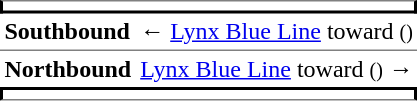<table table border=0 cellspacing=0 cellpadding=3>
<tr>
<td style="border-top:solid 1px gray;border-right:solid 2px black;border-left:solid 2px black;border-bottom:solid 2px black;text-align:center;" colspan=2></td>
</tr>
<tr>
<td style="border-bottom:solid 1px gray;"><span><strong>Southbound</strong></span></td>
<td style="border-bottom:solid 1px gray;">← <a href='#'>Lynx Blue Line</a> toward  <small>()</small></td>
</tr>
<tr>
<td style="border-bottom:solid 0px gray;"><span><strong>Northbound</strong></span></td>
<td style="border-bottom:solid 0px gray;"><a href='#'>Lynx Blue Line</a> toward  <small>()</small> →</td>
</tr>
<tr>
<td style="border-top:solid 2px black;border-right:solid 2px black;border-left:solid 2px black;border-bottom:solid 1px gray;text-align:center;" colspan=2></td>
</tr>
</table>
